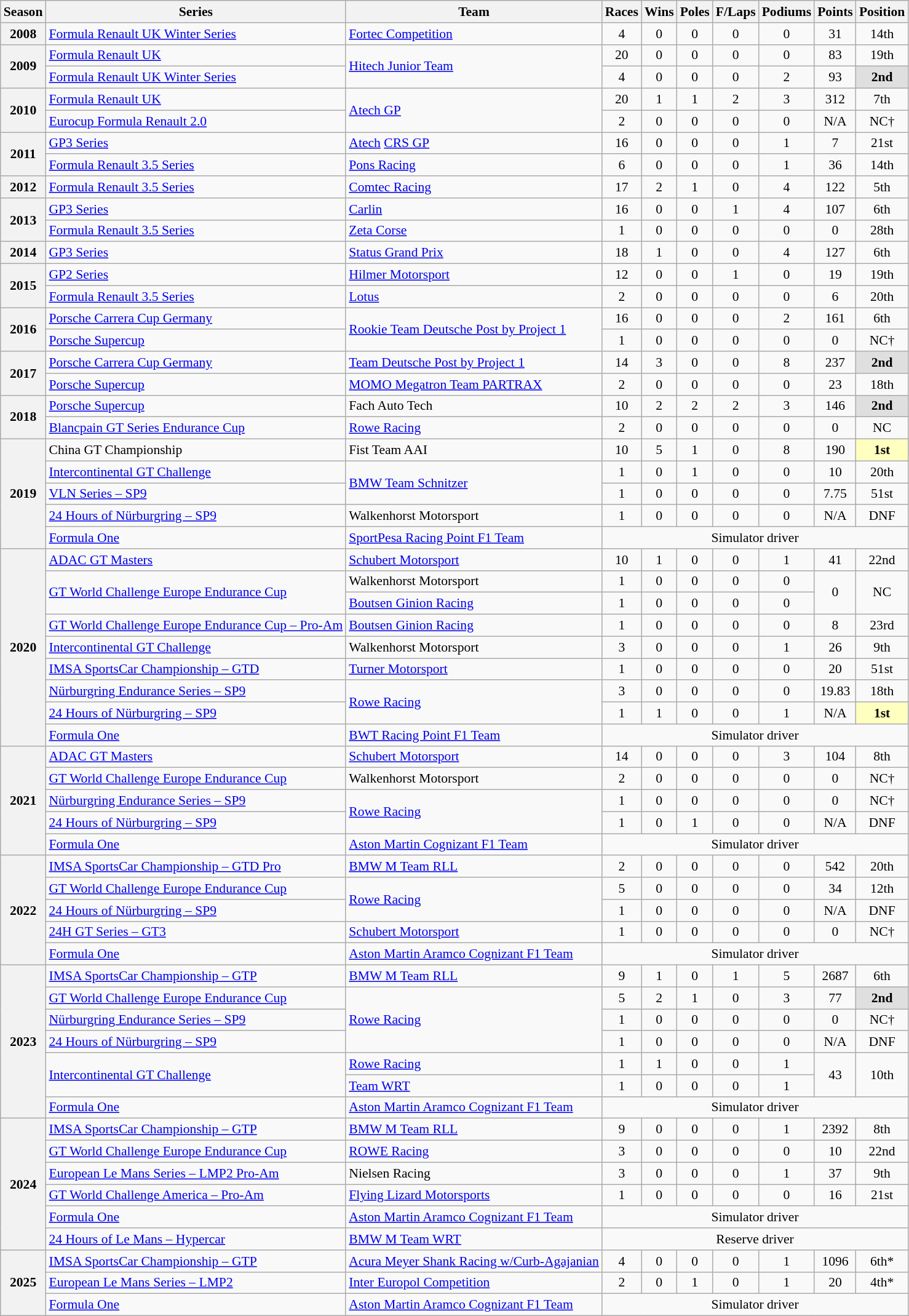<table class="wikitable" style="font-size:90%; text-align:center">
<tr>
<th>Season</th>
<th>Series</th>
<th>Team</th>
<th>Races</th>
<th>Wins</th>
<th>Poles</th>
<th>F/Laps</th>
<th>Podiums</th>
<th>Points</th>
<th>Position</th>
</tr>
<tr>
<th>2008</th>
<td align=left><a href='#'>Formula Renault UK Winter Series</a></td>
<td align=left><a href='#'>Fortec Competition</a></td>
<td>4</td>
<td>0</td>
<td>0</td>
<td>0</td>
<td>0</td>
<td>31</td>
<td>14th</td>
</tr>
<tr>
<th rowspan=2>2009</th>
<td align=left><a href='#'>Formula Renault UK</a></td>
<td rowspan=2 align=left><a href='#'>Hitech Junior Team</a></td>
<td>20</td>
<td>0</td>
<td>0</td>
<td>0</td>
<td>0</td>
<td>83</td>
<td>19th</td>
</tr>
<tr>
<td align=left><a href='#'>Formula Renault UK Winter Series</a></td>
<td>4</td>
<td>0</td>
<td>0</td>
<td>0</td>
<td>2</td>
<td>93</td>
<td style="background:#DFDFDF;"><strong>2nd</strong></td>
</tr>
<tr>
<th rowspan=2>2010</th>
<td align=left><a href='#'>Formula Renault UK</a></td>
<td rowspan=2 align=left><a href='#'>Atech GP</a></td>
<td>20</td>
<td>1</td>
<td>1</td>
<td>2</td>
<td>3</td>
<td>312</td>
<td>7th</td>
</tr>
<tr>
<td align=left><a href='#'>Eurocup Formula Renault 2.0</a></td>
<td>2</td>
<td>0</td>
<td>0</td>
<td>0</td>
<td>0</td>
<td>N/A</td>
<td>NC†</td>
</tr>
<tr>
<th rowspan=2>2011</th>
<td align=left><a href='#'>GP3 Series</a></td>
<td align=left><a href='#'>Atech</a> <a href='#'>CRS GP</a></td>
<td>16</td>
<td>0</td>
<td>0</td>
<td>0</td>
<td>1</td>
<td>7</td>
<td>21st</td>
</tr>
<tr>
<td align=left><a href='#'>Formula Renault 3.5 Series</a></td>
<td align=left><a href='#'>Pons Racing</a></td>
<td>6</td>
<td>0</td>
<td>0</td>
<td>0</td>
<td>1</td>
<td>36</td>
<td>14th</td>
</tr>
<tr>
<th>2012</th>
<td align=left><a href='#'>Formula Renault 3.5 Series</a></td>
<td align=left><a href='#'>Comtec Racing</a></td>
<td>17</td>
<td>2</td>
<td>1</td>
<td>0</td>
<td>4</td>
<td>122</td>
<td>5th</td>
</tr>
<tr>
<th rowspan=2>2013</th>
<td align=left><a href='#'>GP3 Series</a></td>
<td align=left><a href='#'>Carlin</a></td>
<td>16</td>
<td>0</td>
<td>0</td>
<td>1</td>
<td>4</td>
<td>107</td>
<td>6th</td>
</tr>
<tr>
<td align=left><a href='#'>Formula Renault 3.5 Series</a></td>
<td align=left><a href='#'>Zeta Corse</a></td>
<td>1</td>
<td>0</td>
<td>0</td>
<td>0</td>
<td>0</td>
<td>0</td>
<td>28th</td>
</tr>
<tr>
<th>2014</th>
<td align=left><a href='#'>GP3 Series</a></td>
<td align=left><a href='#'>Status Grand Prix</a></td>
<td>18</td>
<td>1</td>
<td>0</td>
<td>0</td>
<td>4</td>
<td>127</td>
<td>6th</td>
</tr>
<tr>
<th rowspan=2>2015</th>
<td align=left><a href='#'>GP2 Series</a></td>
<td align=left><a href='#'>Hilmer Motorsport</a></td>
<td>12</td>
<td>0</td>
<td>0</td>
<td>1</td>
<td>0</td>
<td>19</td>
<td>19th</td>
</tr>
<tr>
<td align=left><a href='#'>Formula Renault 3.5 Series</a></td>
<td align=left><a href='#'>Lotus</a></td>
<td>2</td>
<td>0</td>
<td>0</td>
<td>0</td>
<td>0</td>
<td>6</td>
<td>20th</td>
</tr>
<tr>
<th rowspan=2>2016</th>
<td align=left><a href='#'>Porsche Carrera Cup Germany</a></td>
<td align=left rowspan=2><a href='#'>Rookie Team Deutsche Post by Project 1</a></td>
<td>16</td>
<td>0</td>
<td>0</td>
<td>0</td>
<td>2</td>
<td>161</td>
<td>6th</td>
</tr>
<tr>
<td align=left><a href='#'>Porsche Supercup</a></td>
<td>1</td>
<td>0</td>
<td>0</td>
<td>0</td>
<td>0</td>
<td>0</td>
<td>NC†</td>
</tr>
<tr>
<th rowspan=2>2017</th>
<td align=left><a href='#'>Porsche Carrera Cup Germany</a></td>
<td align=left><a href='#'>Team Deutsche Post by Project 1</a></td>
<td>14</td>
<td>3</td>
<td>0</td>
<td>0</td>
<td>8</td>
<td>237</td>
<td style="background:#DFDFDF;"><strong>2nd</strong></td>
</tr>
<tr>
<td align=left><a href='#'>Porsche Supercup</a></td>
<td align=left><a href='#'>MOMO Megatron Team PARTRAX</a></td>
<td>2</td>
<td>0</td>
<td>0</td>
<td>0</td>
<td>0</td>
<td>23</td>
<td>18th</td>
</tr>
<tr>
<th rowspan=2>2018</th>
<td align=left><a href='#'>Porsche Supercup</a></td>
<td align=left>Fach Auto Tech</td>
<td>10</td>
<td>2</td>
<td>2</td>
<td>2</td>
<td>3</td>
<td>146</td>
<td style="background:#DFDFDF;"><strong>2nd</strong></td>
</tr>
<tr>
<td align=left><a href='#'>Blancpain GT Series Endurance Cup</a></td>
<td align=left><a href='#'>Rowe Racing</a></td>
<td>2</td>
<td>0</td>
<td>0</td>
<td>0</td>
<td>0</td>
<td>0</td>
<td>NC</td>
</tr>
<tr>
<th rowspan="5">2019</th>
<td align=left>China GT Championship</td>
<td align=left>Fist Team AAI</td>
<td>10</td>
<td>5</td>
<td>1</td>
<td>0</td>
<td>8</td>
<td>190</td>
<td style="background:#FFFFBF;"><strong>1st</strong></td>
</tr>
<tr>
<td align=left><a href='#'>Intercontinental GT Challenge</a></td>
<td rowspan="2" align="left"><a href='#'>BMW Team Schnitzer</a></td>
<td>1</td>
<td>0</td>
<td>1</td>
<td>0</td>
<td>0</td>
<td>10</td>
<td>20th</td>
</tr>
<tr>
<td align=left><a href='#'>VLN Series – SP9</a></td>
<td>1</td>
<td>0</td>
<td>0</td>
<td>0</td>
<td>0</td>
<td>7.75</td>
<td>51st</td>
</tr>
<tr>
<td align=left><a href='#'>24 Hours of Nürburgring – SP9</a></td>
<td align=left>Walkenhorst Motorsport</td>
<td>1</td>
<td>0</td>
<td>0</td>
<td>0</td>
<td>0</td>
<td>N/A</td>
<td>DNF</td>
</tr>
<tr>
<td align=left><a href='#'>Formula One</a></td>
<td align=left><a href='#'>SportPesa Racing Point F1 Team</a></td>
<td colspan="7">Simulator driver</td>
</tr>
<tr>
<th rowspan="9">2020</th>
<td align=left><a href='#'>ADAC GT Masters</a></td>
<td align=left><a href='#'>Schubert Motorsport</a></td>
<td>10</td>
<td>1</td>
<td>0</td>
<td>0</td>
<td>1</td>
<td>41</td>
<td>22nd</td>
</tr>
<tr>
<td rowspan=2 align=left><a href='#'>GT World Challenge Europe Endurance Cup</a></td>
<td align=left>Walkenhorst Motorsport</td>
<td>1</td>
<td>0</td>
<td>0</td>
<td>0</td>
<td>0</td>
<td rowspan=2>0</td>
<td rowspan=2>NC</td>
</tr>
<tr>
<td align=left><a href='#'>Boutsen Ginion Racing</a></td>
<td>1</td>
<td>0</td>
<td>0</td>
<td>0</td>
<td>0</td>
</tr>
<tr>
<td align=left><a href='#'>GT World Challenge Europe Endurance Cup – Pro-Am</a></td>
<td align=left><a href='#'>Boutsen Ginion Racing</a></td>
<td>1</td>
<td>0</td>
<td>0</td>
<td>0</td>
<td>0</td>
<td>8</td>
<td>23rd</td>
</tr>
<tr>
<td align=left><a href='#'>Intercontinental GT Challenge</a></td>
<td align=left>Walkenhorst Motorsport</td>
<td>3</td>
<td>0</td>
<td>0</td>
<td>0</td>
<td>1</td>
<td>26</td>
<td>9th</td>
</tr>
<tr>
<td align=left><a href='#'>IMSA SportsCar Championship – GTD</a></td>
<td align=left><a href='#'>Turner Motorsport</a></td>
<td>1</td>
<td>0</td>
<td>0</td>
<td>0</td>
<td>0</td>
<td>20</td>
<td>51st</td>
</tr>
<tr>
<td align=left><a href='#'>Nürburgring Endurance Series – SP9</a></td>
<td rowspan="2" align=left><a href='#'>Rowe Racing</a></td>
<td>3</td>
<td>0</td>
<td>0</td>
<td>0</td>
<td>0</td>
<td>19.83</td>
<td>18th</td>
</tr>
<tr>
<td align="left"><a href='#'>24 Hours of Nürburgring – SP9</a></td>
<td>1</td>
<td>1</td>
<td>0</td>
<td>0</td>
<td>1</td>
<td>N/A</td>
<td style="background:#FFFFBF;"><strong>1st</strong></td>
</tr>
<tr>
<td align=left><a href='#'>Formula One</a></td>
<td align=left><a href='#'>BWT Racing Point F1 Team</a></td>
<td colspan="7">Simulator driver</td>
</tr>
<tr>
<th rowspan="5">2021</th>
<td align=left><a href='#'>ADAC GT Masters</a></td>
<td align=left><a href='#'>Schubert Motorsport</a></td>
<td>14</td>
<td>0</td>
<td>0</td>
<td>0</td>
<td>3</td>
<td>104</td>
<td>8th</td>
</tr>
<tr>
<td align=left><a href='#'>GT World Challenge Europe Endurance Cup</a></td>
<td align=left>Walkenhorst Motorsport</td>
<td>2</td>
<td>0</td>
<td>0</td>
<td>0</td>
<td>0</td>
<td>0</td>
<td>NC†</td>
</tr>
<tr>
<td align=left><a href='#'>Nürburgring Endurance Series – SP9</a></td>
<td rowspan="2" align=left><a href='#'>Rowe Racing</a></td>
<td>1</td>
<td>0</td>
<td>0</td>
<td>0</td>
<td>0</td>
<td>0</td>
<td>NC†</td>
</tr>
<tr>
<td align="left"><a href='#'>24 Hours of Nürburgring – SP9</a></td>
<td>1</td>
<td>0</td>
<td>1</td>
<td>0</td>
<td>0</td>
<td>N/A</td>
<td>DNF</td>
</tr>
<tr>
<td align=left><a href='#'>Formula One</a></td>
<td align=left><a href='#'>Aston Martin Cognizant F1 Team</a></td>
<td colspan="7">Simulator driver</td>
</tr>
<tr>
<th rowspan="5">2022</th>
<td align=left><a href='#'>IMSA SportsCar Championship – GTD Pro</a></td>
<td align=left><a href='#'>BMW M Team RLL</a></td>
<td>2</td>
<td>0</td>
<td>0</td>
<td>0</td>
<td>0</td>
<td>542</td>
<td>20th</td>
</tr>
<tr>
<td align=left><a href='#'>GT World Challenge Europe Endurance Cup</a></td>
<td rowspan="2" align="left"><a href='#'>Rowe Racing</a></td>
<td>5</td>
<td>0</td>
<td>0</td>
<td>0</td>
<td>0</td>
<td>34</td>
<td>12th</td>
</tr>
<tr>
<td align=left><a href='#'>24 Hours of Nürburgring – SP9</a></td>
<td>1</td>
<td>0</td>
<td>0</td>
<td>0</td>
<td>0</td>
<td>N/A</td>
<td>DNF</td>
</tr>
<tr>
<td align=left><a href='#'>24H GT Series – GT3</a></td>
<td align=left><a href='#'>Schubert Motorsport</a></td>
<td>1</td>
<td>0</td>
<td>0</td>
<td>0</td>
<td>0</td>
<td>0</td>
<td>NC†</td>
</tr>
<tr>
<td align=left><a href='#'>Formula One</a></td>
<td align=left><a href='#'>Aston Martin Aramco Cognizant F1 Team</a></td>
<td colspan="7">Simulator driver</td>
</tr>
<tr>
<th rowspan="7">2023</th>
<td align=left><a href='#'>IMSA SportsCar Championship – GTP</a></td>
<td align=left><a href='#'>BMW M Team RLL</a></td>
<td>9</td>
<td>1</td>
<td>0</td>
<td>1</td>
<td>5</td>
<td>2687</td>
<td>6th</td>
</tr>
<tr>
<td align=left><a href='#'>GT World Challenge Europe Endurance Cup</a></td>
<td rowspan="3" align="left"><a href='#'>Rowe Racing</a></td>
<td>5</td>
<td>2</td>
<td>1</td>
<td>0</td>
<td>3</td>
<td>77</td>
<td style="background:#DFDFDF;"><strong>2nd</strong></td>
</tr>
<tr>
<td align=left><a href='#'>Nürburgring Endurance Series – SP9</a></td>
<td>1</td>
<td>0</td>
<td>0</td>
<td>0</td>
<td>0</td>
<td>0</td>
<td>NC†</td>
</tr>
<tr>
<td align=left><a href='#'>24 Hours of Nürburgring – SP9</a></td>
<td>1</td>
<td>0</td>
<td>0</td>
<td>0</td>
<td>0</td>
<td>N/A</td>
<td>DNF</td>
</tr>
<tr>
<td rowspan="2" align="left"><a href='#'>Intercontinental GT Challenge</a></td>
<td align=left><a href='#'>Rowe Racing</a></td>
<td>1</td>
<td>1</td>
<td>0</td>
<td>0</td>
<td>1</td>
<td rowspan="2">43</td>
<td rowspan="2">10th</td>
</tr>
<tr>
<td align=left><a href='#'>Team WRT</a></td>
<td>1</td>
<td>0</td>
<td>0</td>
<td>0</td>
<td>1</td>
</tr>
<tr>
<td align=left><a href='#'>Formula One</a></td>
<td align=left><a href='#'>Aston Martin Aramco Cognizant F1 Team</a></td>
<td colspan="7">Simulator driver</td>
</tr>
<tr>
<th rowspan="6">2024</th>
<td align=left><a href='#'>IMSA SportsCar Championship – GTP</a></td>
<td align=left><a href='#'>BMW M Team RLL</a></td>
<td>9</td>
<td>0</td>
<td>0</td>
<td>0</td>
<td>1</td>
<td>2392</td>
<td>8th</td>
</tr>
<tr>
<td align=left><a href='#'>GT World Challenge Europe Endurance Cup</a></td>
<td align=left><a href='#'>ROWE Racing</a></td>
<td>3</td>
<td>0</td>
<td>0</td>
<td>0</td>
<td>0</td>
<td>10</td>
<td>22nd</td>
</tr>
<tr>
<td align=left><a href='#'>European Le Mans Series – LMP2 Pro-Am</a></td>
<td align=left>Nielsen Racing</td>
<td>3</td>
<td>0</td>
<td>0</td>
<td>0</td>
<td>1</td>
<td>37</td>
<td>9th</td>
</tr>
<tr>
<td align=left><a href='#'>GT World Challenge America – Pro-Am</a></td>
<td align=left><a href='#'>Flying Lizard Motorsports</a></td>
<td>1</td>
<td>0</td>
<td>0</td>
<td>0</td>
<td>0</td>
<td>16</td>
<td>21st</td>
</tr>
<tr>
<td align=left><a href='#'>Formula One</a></td>
<td align=left><a href='#'>Aston Martin Aramco Cognizant F1 Team</a></td>
<td colspan="7">Simulator driver</td>
</tr>
<tr>
<td align=left><a href='#'>24 Hours of Le Mans – Hypercar</a></td>
<td align=left><a href='#'>BMW M Team WRT</a></td>
<td colspan=7>Reserve driver</td>
</tr>
<tr>
<th rowspan="3">2025</th>
<td align=left><a href='#'>IMSA SportsCar Championship – GTP</a></td>
<td align=left><a href='#'>Acura Meyer Shank Racing w/Curb-Agajanian</a></td>
<td>4</td>
<td>0</td>
<td>0</td>
<td>0</td>
<td>1</td>
<td>1096</td>
<td>6th*</td>
</tr>
<tr>
<td align=left><a href='#'>European Le Mans Series – LMP2</a></td>
<td align=left><a href='#'>Inter Europol Competition</a></td>
<td>2</td>
<td>0</td>
<td>1</td>
<td>0</td>
<td>1</td>
<td>20</td>
<td>4th*</td>
</tr>
<tr>
<td align=left><a href='#'>Formula One</a></td>
<td align=left><a href='#'>Aston Martin Aramco Cognizant F1 Team</a></td>
<td colspan="7">Simulator driver</td>
</tr>
</table>
